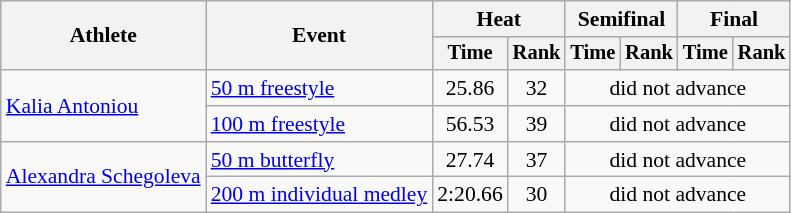<table class="wikitable" style="text-align:center; font-size:90%">
<tr>
<th rowspan="2">Athlete</th>
<th rowspan="2">Event</th>
<th colspan="2">Heat</th>
<th colspan="2">Semifinal</th>
<th colspan="2">Final</th>
</tr>
<tr style="font-size:95%">
<th>Time</th>
<th>Rank</th>
<th>Time</th>
<th>Rank</th>
<th>Time</th>
<th>Rank</th>
</tr>
<tr>
<td align=left rowspan=2><a href='#'>Kalia Antoniou</a></td>
<td align=left><a href='#'>50 m freestyle</a></td>
<td>25.86</td>
<td>32</td>
<td colspan=4>did not advance</td>
</tr>
<tr>
<td align=left><a href='#'>100 m freestyle</a></td>
<td>56.53</td>
<td>39</td>
<td colspan=4>did not advance</td>
</tr>
<tr>
<td align=left rowspan=2><a href='#'>Alexandra Schegoleva</a></td>
<td align=left><a href='#'>50 m butterfly</a></td>
<td>27.74</td>
<td>37</td>
<td colspan=4>did not advance</td>
</tr>
<tr>
<td align=left><a href='#'>200 m individual medley</a></td>
<td>2:20.66</td>
<td>30</td>
<td colspan=4>did not advance</td>
</tr>
</table>
